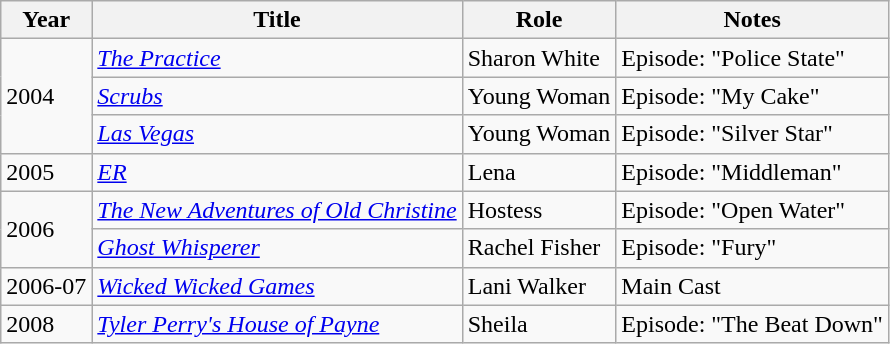<table class="wikitable sortable">
<tr>
<th>Year</th>
<th>Title</th>
<th>Role</th>
<th class="unsortable">Notes</th>
</tr>
<tr>
<td rowspan="3">2004</td>
<td><em><a href='#'>The Practice</a></em></td>
<td>Sharon White</td>
<td>Episode: "Police State"</td>
</tr>
<tr>
<td><em><a href='#'>Scrubs</a></em></td>
<td>Young Woman</td>
<td>Episode: "My Cake"</td>
</tr>
<tr>
<td><em><a href='#'>Las Vegas</a></em></td>
<td>Young Woman</td>
<td>Episode: "Silver Star"</td>
</tr>
<tr>
<td>2005</td>
<td><em><a href='#'>ER</a></em></td>
<td>Lena</td>
<td>Episode: "Middleman"</td>
</tr>
<tr>
<td rowspan="2">2006</td>
<td><em><a href='#'>The New Adventures of Old Christine</a></em></td>
<td>Hostess</td>
<td>Episode: "Open Water"</td>
</tr>
<tr>
<td><em><a href='#'>Ghost Whisperer</a></em></td>
<td>Rachel Fisher</td>
<td>Episode: "Fury"</td>
</tr>
<tr>
<td>2006-07</td>
<td><em><a href='#'>Wicked Wicked Games</a></em></td>
<td>Lani Walker</td>
<td>Main Cast</td>
</tr>
<tr>
<td>2008</td>
<td><em><a href='#'>Tyler Perry's House of Payne</a></em></td>
<td>Sheila</td>
<td>Episode: "The Beat Down"</td>
</tr>
</table>
